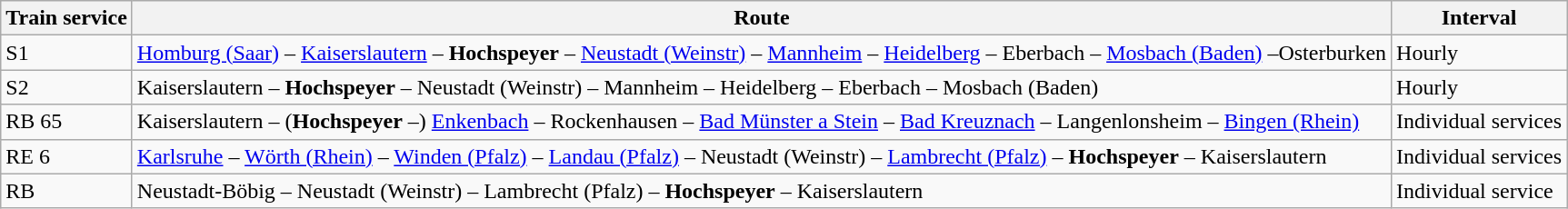<table class="wikitable">
<tr>
<th>Train service</th>
<th>Route</th>
<th>Interval</th>
</tr>
<tr>
<td>S1</td>
<td><a href='#'>Homburg (Saar)</a> – <a href='#'>Kaiserslautern</a> – <strong>Hochspeyer</strong> – <a href='#'>Neustadt (Weinstr)</a> – <a href='#'>Mannheim</a> – <a href='#'>Heidelberg</a> – Eberbach – <a href='#'>Mosbach (Baden)</a> –Osterburken</td>
<td>Hourly</td>
</tr>
<tr>
<td>S2</td>
<td>Kaiserslautern – <strong>Hochspeyer</strong> – Neustadt (Weinstr) – Mannheim – Heidelberg – Eberbach – Mosbach (Baden)</td>
<td>Hourly</td>
</tr>
<tr>
<td>RB 65</td>
<td>Kaiserslautern – (<strong>Hochspeyer</strong> –) <a href='#'>Enkenbach</a> – Rockenhausen – <a href='#'>Bad Münster a Stein</a> – <a href='#'>Bad Kreuznach</a> – Langenlonsheim – <a href='#'>Bingen (Rhein)</a></td>
<td>Individual services</td>
</tr>
<tr>
<td>RE 6</td>
<td><a href='#'>Karlsruhe</a> – <a href='#'>Wörth (Rhein)</a> – <a href='#'>Winden (Pfalz)</a> – <a href='#'>Landau (Pfalz)</a> – Neustadt (Weinstr) – <a href='#'>Lambrecht (Pfalz)</a> – <strong>Hochspeyer</strong> – Kaiserslautern</td>
<td>Individual services</td>
</tr>
<tr>
<td>RB</td>
<td>Neustadt-Böbig – Neustadt (Weinstr) – Lambrecht (Pfalz) – <strong>Hochspeyer</strong> – Kaiserslautern</td>
<td>Individual service</td>
</tr>
</table>
